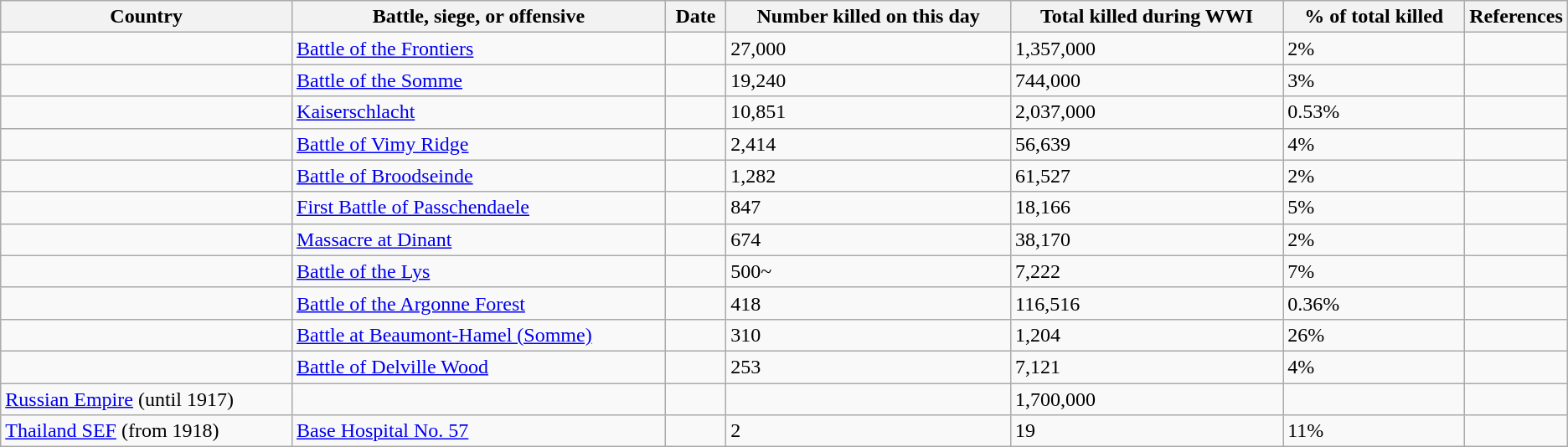<table class="wikitable sortable">
<tr>
<th>Country</th>
<th>Battle, siege, or offensive</th>
<th>Date</th>
<th data-sort-type="number">Number killed on this day</th>
<th data-sort-type="number">Total killed during WWI</th>
<th data-sort-type="number">% of total killed</th>
<th style="width:5%;" class="unsortable">References</th>
</tr>
<tr>
<td></td>
<td><a href='#'>Battle of the Frontiers</a></td>
<td></td>
<td>27,000</td>
<td>1,357,000</td>
<td>2%</td>
<td></td>
</tr>
<tr>
<td></td>
<td><a href='#'>Battle of the Somme</a></td>
<td></td>
<td>19,240</td>
<td>744,000</td>
<td>3%</td>
<td></td>
</tr>
<tr>
<td></td>
<td><a href='#'>Kaiserschlacht</a></td>
<td></td>
<td>10,851</td>
<td>2,037,000</td>
<td>0.53%</td>
<td></td>
</tr>
<tr>
<td></td>
<td><a href='#'>Battle of Vimy Ridge</a></td>
<td></td>
<td>2,414</td>
<td>56,639</td>
<td>4%</td>
<td></td>
</tr>
<tr>
<td></td>
<td><a href='#'>Battle of Broodseinde</a></td>
<td></td>
<td>1,282</td>
<td>61,527</td>
<td>2%</td>
<td></td>
</tr>
<tr>
<td></td>
<td><a href='#'>First Battle of Passchendaele</a></td>
<td></td>
<td>847</td>
<td>18,166</td>
<td>5%</td>
<td></td>
</tr>
<tr>
<td></td>
<td><a href='#'>Massacre at Dinant</a></td>
<td></td>
<td>674</td>
<td>38,170</td>
<td>2%</td>
<td></td>
</tr>
<tr>
<td></td>
<td><a href='#'>Battle of the Lys</a></td>
<td></td>
<td>500~</td>
<td>7,222</td>
<td>7%</td>
<td></td>
</tr>
<tr>
<td></td>
<td><a href='#'>Battle of the Argonne Forest</a></td>
<td></td>
<td>418</td>
<td>116,516</td>
<td>0.36%</td>
<td></td>
</tr>
<tr>
<td></td>
<td><a href='#'>Battle at Beaumont-Hamel (Somme)</a></td>
<td></td>
<td>310</td>
<td>1,204</td>
<td>26%</td>
<td></td>
</tr>
<tr>
<td></td>
<td><a href='#'>Battle of Delville Wood</a></td>
<td></td>
<td>253</td>
<td>7,121</td>
<td>4%</td>
<td></td>
</tr>
<tr>
<td> <a href='#'>Russian Empire</a> (until 1917)</td>
<td></td>
<td></td>
<td></td>
<td>1,700,000 </td>
<td></td>
<td></td>
</tr>
<tr>
<td> <a href='#'>Thailand SEF</a> (from 1918)</td>
<td><a href='#'>Base Hospital No. 57</a></td>
<td></td>
<td>2 </td>
<td>19 </td>
<td>11%</td>
<td></td>
</tr>
</table>
